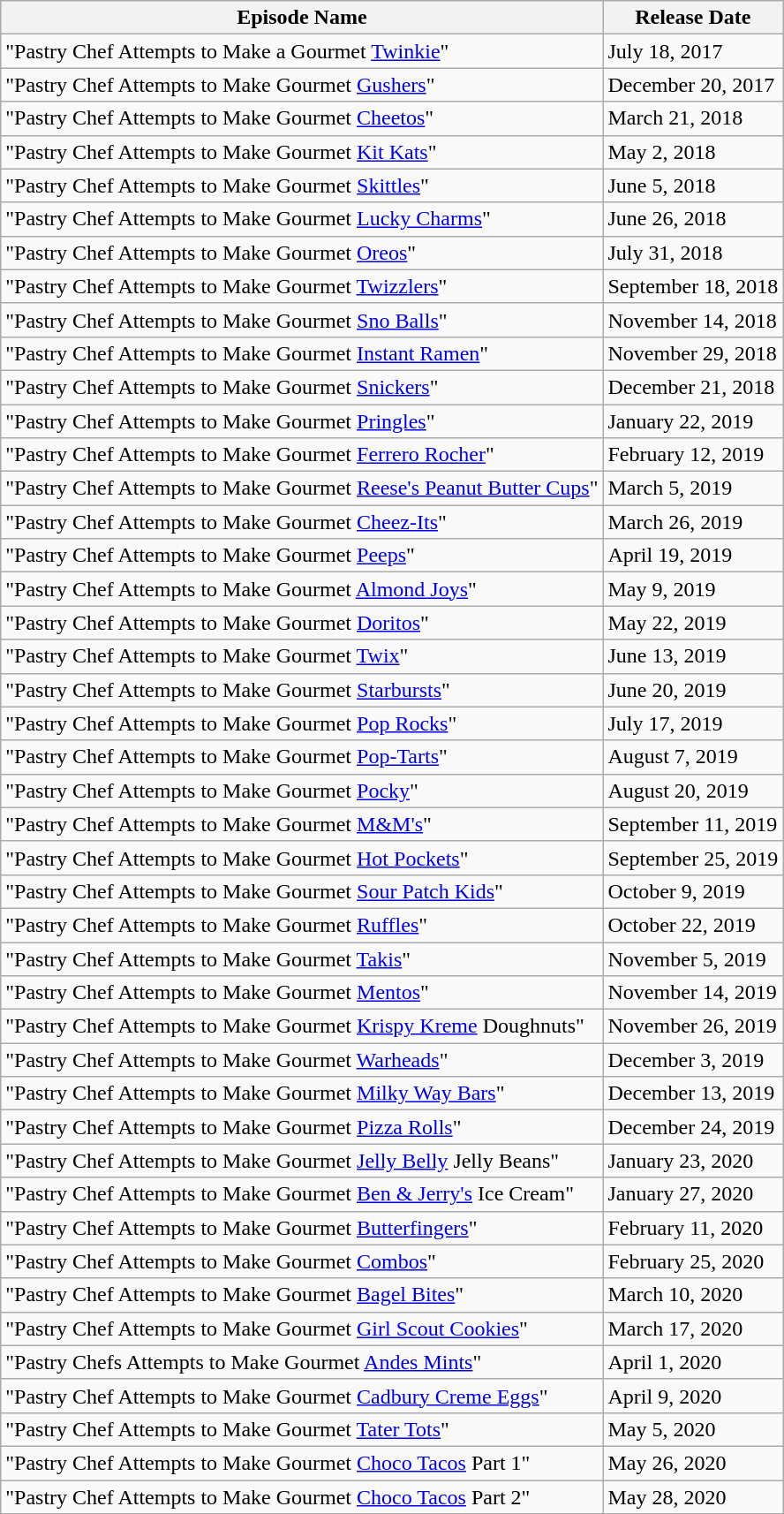<table class="wikitable">
<tr>
<th>Episode Name</th>
<th>Release Date</th>
</tr>
<tr>
<td>"Pastry Chef Attempts to Make a Gourmet <a href='#'>Twinkie</a>"</td>
<td>July 18, 2017</td>
</tr>
<tr>
<td>"Pastry Chef Attempts to Make Gourmet <a href='#'>Gushers</a>"</td>
<td>December 20, 2017</td>
</tr>
<tr>
<td>"Pastry Chef Attempts to Make Gourmet <a href='#'>Cheetos</a>"</td>
<td>March 21, 2018</td>
</tr>
<tr>
<td>"Pastry Chef Attempts to Make Gourmet <a href='#'>Kit Kats</a>"</td>
<td>May 2, 2018</td>
</tr>
<tr>
<td>"Pastry Chef Attempts to Make Gourmet <a href='#'>Skittles</a>"</td>
<td>June 5, 2018</td>
</tr>
<tr>
<td>"Pastry Chef Attempts to Make Gourmet <a href='#'>Lucky Charms</a>"</td>
<td>June 26, 2018</td>
</tr>
<tr>
<td>"Pastry Chef Attempts to Make Gourmet <a href='#'>Oreos</a>"</td>
<td>July 31, 2018</td>
</tr>
<tr>
<td>"Pastry Chef Attempts to Make Gourmet <a href='#'>Twizzlers</a>"</td>
<td>September 18, 2018</td>
</tr>
<tr>
<td>"Pastry Chef Attempts to Make Gourmet <a href='#'>Sno Balls</a>"</td>
<td>November 14, 2018</td>
</tr>
<tr>
<td>"Pastry Chef Attempts to Make Gourmet <a href='#'>Instant Ramen</a>"</td>
<td>November 29, 2018</td>
</tr>
<tr>
<td>"Pastry Chef Attempts to Make Gourmet <a href='#'>Snickers</a>"</td>
<td>December 21, 2018</td>
</tr>
<tr>
<td>"Pastry Chef Attempts to Make Gourmet <a href='#'>Pringles</a>"</td>
<td>January 22, 2019</td>
</tr>
<tr>
<td>"Pastry Chef Attempts to Make Gourmet <a href='#'>Ferrero Rocher</a>"</td>
<td>February 12, 2019</td>
</tr>
<tr>
<td>"Pastry Chef Attempts to Make Gourmet <a href='#'>Reese's Peanut Butter Cups</a>"</td>
<td>March 5, 2019</td>
</tr>
<tr>
<td>"Pastry Chef Attempts to Make Gourmet <a href='#'>Cheez-Its</a>"</td>
<td>March 26, 2019</td>
</tr>
<tr>
<td>"Pastry Chef Attempts to Make Gourmet <a href='#'>Peeps</a>"</td>
<td>April 19, 2019</td>
</tr>
<tr>
<td>"Pastry Chef Attempts to Make Gourmet <a href='#'>Almond Joys</a>"</td>
<td>May 9, 2019</td>
</tr>
<tr>
<td>"Pastry Chef Attempts to Make Gourmet <a href='#'>Doritos</a>"</td>
<td>May 22, 2019</td>
</tr>
<tr>
<td>"Pastry Chef Attempts to Make Gourmet <a href='#'>Twix</a>"</td>
<td>June 13, 2019</td>
</tr>
<tr>
<td>"Pastry Chef Attempts to Make Gourmet <a href='#'>Starbursts</a>"</td>
<td>June 20, 2019</td>
</tr>
<tr>
<td>"Pastry Chef Attempts to Make Gourmet <a href='#'>Pop Rocks</a>"</td>
<td>July 17, 2019</td>
</tr>
<tr>
<td>"Pastry Chef Attempts to Make Gourmet <a href='#'>Pop-Tarts</a>"</td>
<td>August 7, 2019</td>
</tr>
<tr>
<td>"Pastry Chef Attempts to Make Gourmet <a href='#'>Pocky</a>"</td>
<td>August 20, 2019</td>
</tr>
<tr>
<td>"Pastry Chef Attempts to Make Gourmet <a href='#'>M&M's</a>"</td>
<td>September 11, 2019</td>
</tr>
<tr>
<td>"Pastry Chef Attempts to Make Gourmet <a href='#'>Hot Pockets</a>"</td>
<td>September 25, 2019</td>
</tr>
<tr>
<td>"Pastry Chef Attempts to Make Gourmet <a href='#'>Sour Patch Kids</a>"</td>
<td>October 9, 2019</td>
</tr>
<tr>
<td>"Pastry Chef Attempts to Make Gourmet <a href='#'>Ruffles</a>"</td>
<td>October 22, 2019</td>
</tr>
<tr>
<td>"Pastry Chef Attempts to Make Gourmet <a href='#'>Takis</a>"</td>
<td>November 5, 2019</td>
</tr>
<tr>
<td>"Pastry Chef Attempts to Make Gourmet <a href='#'>Mentos</a>"</td>
<td>November 14, 2019</td>
</tr>
<tr>
<td>"Pastry Chef Attempts to Make Gourmet <a href='#'>Krispy Kreme</a> Doughnuts"</td>
<td>November 26, 2019</td>
</tr>
<tr>
<td>"Pastry Chef Attempts to Make Gourmet <a href='#'>Warheads</a>"</td>
<td>December 3, 2019</td>
</tr>
<tr>
<td>"Pastry Chef Attempts to Make Gourmet <a href='#'>Milky Way Bars</a>"</td>
<td>December 13, 2019</td>
</tr>
<tr>
<td>"Pastry Chef Attempts to Make Gourmet <a href='#'>Pizza Rolls</a>"</td>
<td>December 24, 2019</td>
</tr>
<tr>
<td>"Pastry Chef Attempts to Make Gourmet <a href='#'>Jelly Belly</a> Jelly Beans"</td>
<td>January 23, 2020</td>
</tr>
<tr>
<td>"Pastry Chef Attempts to Make Gourmet <a href='#'>Ben & Jerry's</a> Ice Cream"</td>
<td>January 27, 2020</td>
</tr>
<tr>
<td>"Pastry Chef Attempts to Make Gourmet <a href='#'>Butterfingers</a>"</td>
<td>February 11, 2020</td>
</tr>
<tr>
<td>"Pastry Chef Attempts to Make Gourmet <a href='#'>Combos</a>"</td>
<td>February 25, 2020</td>
</tr>
<tr>
<td>"Pastry Chef Attempts to Make Gourmet <a href='#'>Bagel Bites</a>"</td>
<td>March 10, 2020</td>
</tr>
<tr>
<td>"Pastry Chef Attempts to Make Gourmet <a href='#'>Girl Scout Cookies</a>"</td>
<td>March 17, 2020</td>
</tr>
<tr>
<td>"Pastry Chefs Attempts to Make Gourmet <a href='#'>Andes Mints</a>"</td>
<td>April 1, 2020</td>
</tr>
<tr>
<td>"Pastry Chef Attempts to Make Gourmet <a href='#'>Cadbury Creme Eggs</a>"</td>
<td>April 9, 2020</td>
</tr>
<tr>
<td>"Pastry Chef Attempts to Make Gourmet <a href='#'>Tater Tots</a>"</td>
<td>May 5, 2020</td>
</tr>
<tr>
<td>"Pastry Chef Attempts to Make Gourmet <a href='#'>Choco Tacos</a> Part 1"</td>
<td>May 26, 2020</td>
</tr>
<tr>
<td>"Pastry Chef Attempts to Make Gourmet <a href='#'>Choco Tacos</a> Part 2"</td>
<td>May 28, 2020</td>
</tr>
</table>
